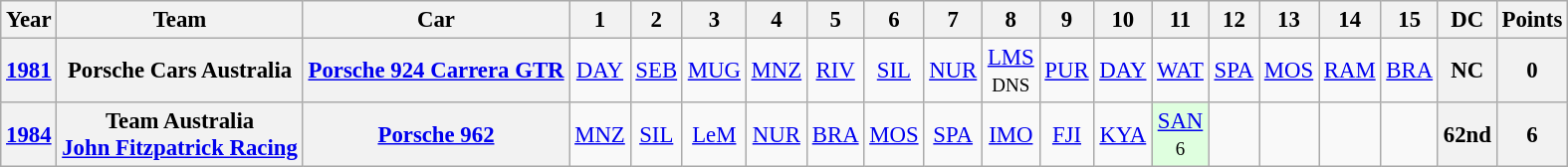<table class="wikitable" style="text-align:center; font-size:95%">
<tr>
<th>Year</th>
<th>Team</th>
<th>Car</th>
<th>1</th>
<th>2</th>
<th>3</th>
<th>4</th>
<th>5</th>
<th>6</th>
<th>7</th>
<th>8</th>
<th>9</th>
<th>10</th>
<th>11</th>
<th>12</th>
<th>13</th>
<th>14</th>
<th>15</th>
<th>DC</th>
<th>Points</th>
</tr>
<tr>
<th><a href='#'>1981</a></th>
<th> Porsche Cars Australia</th>
<th><a href='#'>Porsche 924 Carrera GTR</a></th>
<td><a href='#'>DAY</a></td>
<td><a href='#'>SEB</a></td>
<td><a href='#'>MUG</a></td>
<td><a href='#'>MNZ</a></td>
<td><a href='#'>RIV</a></td>
<td><a href='#'>SIL</a></td>
<td><a href='#'>NUR</a></td>
<td><a href='#'>LMS</a><br><small>DNS</small></td>
<td><a href='#'>PUR</a></td>
<td><a href='#'>DAY</a></td>
<td><a href='#'>WAT</a></td>
<td><a href='#'>SPA</a></td>
<td><a href='#'>MOS</a></td>
<td><a href='#'>RAM</a></td>
<td><a href='#'>BRA</a></td>
<th>NC</th>
<th>0</th>
</tr>
<tr>
<th><a href='#'>1984</a></th>
<th> Team Australia<br> <a href='#'>John Fitzpatrick Racing</a></th>
<th><a href='#'>Porsche 962</a></th>
<td><a href='#'>MNZ</a></td>
<td><a href='#'>SIL</a></td>
<td><a href='#'>LeM</a></td>
<td><a href='#'>NUR</a></td>
<td><a href='#'>BRA</a></td>
<td><a href='#'>MOS</a></td>
<td><a href='#'>SPA</a></td>
<td><a href='#'>IMO</a></td>
<td><a href='#'>FJI</a></td>
<td><a href='#'>KYA</a></td>
<td style="background:#dfffdf;"><a href='#'>SAN</a><br><small>6</small></td>
<td></td>
<td></td>
<td></td>
<td></td>
<th>62nd</th>
<th>6</th>
</tr>
</table>
